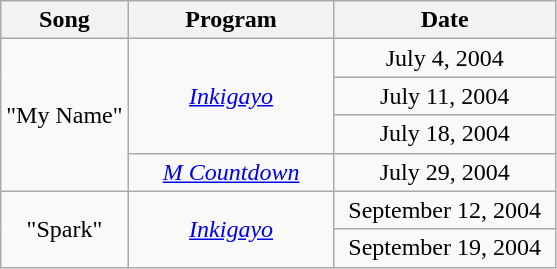<table class="wikitable" style="text-align:center">
<tr>
<th>Song</th>
<th width="130">Program</th>
<th width="140">Date</th>
</tr>
<tr>
<td rowspan="4">"My Name"</td>
<td rowspan="3"><em><a href='#'>Inkigayo</a></em></td>
<td>July 4, 2004</td>
</tr>
<tr>
<td>July 11, 2004</td>
</tr>
<tr>
<td>July 18, 2004</td>
</tr>
<tr>
<td><em><a href='#'>M Countdown</a></em></td>
<td>July 29, 2004</td>
</tr>
<tr>
<td rowspan="2">"Spark"</td>
<td rowspan="2"><em><a href='#'>Inkigayo</a></em></td>
<td>September 12, 2004</td>
</tr>
<tr>
<td>September 19, 2004</td>
</tr>
</table>
